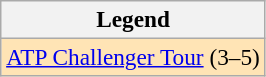<table class=wikitable style=font-size:97%>
<tr>
<th>Legend</th>
</tr>
<tr bgcolor=moccasin>
<td><a href='#'>ATP Challenger Tour</a> (3–5)</td>
</tr>
</table>
